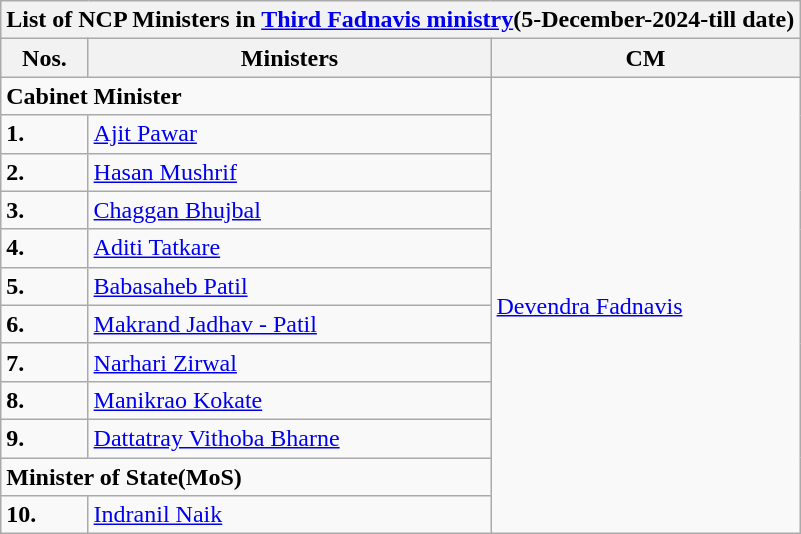<table class="wikitable">
<tr>
<th colspan="3">List of NCP Ministers in <a href='#'>Third Fadnavis ministry</a>(5-December-2024-till date)</th>
</tr>
<tr>
<th>Nos.</th>
<th>Ministers</th>
<th>CM</th>
</tr>
<tr>
<td colspan="2"><strong>Cabinet Minister</strong></td>
<td rowspan="12"><a href='#'>Devendra Fadnavis</a></td>
</tr>
<tr>
<td><strong>1.</strong></td>
<td><a href='#'>Ajit Pawar</a></td>
</tr>
<tr>
<td><strong>2.</strong></td>
<td><a href='#'>Hasan Mushrif</a></td>
</tr>
<tr>
<td><strong>3.</strong></td>
<td><a href='#'>Chaggan Bhujbal</a></td>
</tr>
<tr>
<td><strong>4.</strong></td>
<td><a href='#'>Aditi Tatkare</a></td>
</tr>
<tr>
<td><strong>5.</strong></td>
<td><a href='#'>Babasaheb Patil</a></td>
</tr>
<tr>
<td><strong>6.</strong></td>
<td><a href='#'>Makrand Jadhav - Patil</a></td>
</tr>
<tr>
<td><strong>7.</strong></td>
<td><a href='#'>Narhari Zirwal</a></td>
</tr>
<tr>
<td><strong>8.</strong></td>
<td><a href='#'>Manikrao Kokate</a></td>
</tr>
<tr>
<td><strong>9.</strong></td>
<td><a href='#'>Dattatray Vithoba Bharne</a></td>
</tr>
<tr>
<td colspan="2"><strong>Minister of State(MoS)</strong></td>
</tr>
<tr>
<td><strong>10.</strong></td>
<td><a href='#'>Indranil Naik</a></td>
</tr>
</table>
